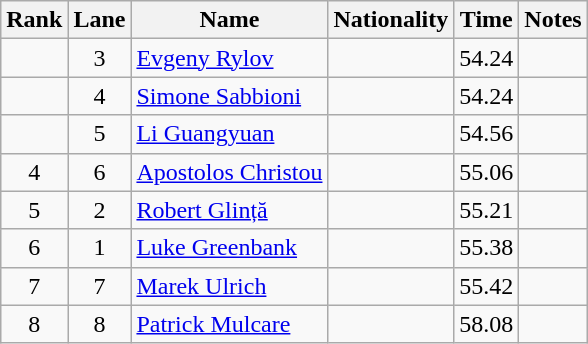<table class="wikitable sortable" style="text-align:center">
<tr>
<th>Rank</th>
<th>Lane</th>
<th>Name</th>
<th>Nationality</th>
<th>Time</th>
<th>Notes</th>
</tr>
<tr>
<td></td>
<td>3</td>
<td align=left><a href='#'>Evgeny Rylov</a></td>
<td align=left></td>
<td>54.24</td>
<td></td>
</tr>
<tr>
<td></td>
<td>4</td>
<td align=left><a href='#'>Simone Sabbioni</a></td>
<td align=left></td>
<td>54.24</td>
<td></td>
</tr>
<tr>
<td></td>
<td>5</td>
<td align=left><a href='#'>Li Guangyuan</a></td>
<td align=left></td>
<td>54.56</td>
<td></td>
</tr>
<tr>
<td>4</td>
<td>6</td>
<td align=left><a href='#'>Apostolos Christou</a></td>
<td align=left></td>
<td>55.06</td>
<td></td>
</tr>
<tr>
<td>5</td>
<td>2</td>
<td align=left><a href='#'>Robert Glință</a></td>
<td align=left></td>
<td>55.21</td>
<td></td>
</tr>
<tr>
<td>6</td>
<td>1</td>
<td align=left><a href='#'>Luke Greenbank</a></td>
<td align=left></td>
<td>55.38</td>
<td></td>
</tr>
<tr>
<td>7</td>
<td>7</td>
<td align=left><a href='#'>Marek Ulrich</a></td>
<td align=left></td>
<td>55.42</td>
<td></td>
</tr>
<tr>
<td>8</td>
<td>8</td>
<td align=left><a href='#'>Patrick Mulcare</a></td>
<td align=left></td>
<td>58.08</td>
<td></td>
</tr>
</table>
